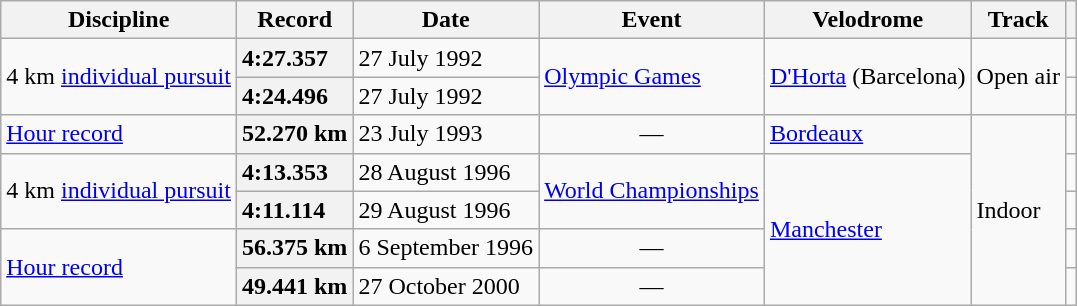<table class="wikitable">
<tr>
<th>Discipline</th>
<th>Record</th>
<th>Date</th>
<th>Event</th>
<th>Velodrome</th>
<th>Track</th>
<th></th>
</tr>
<tr>
<td rowspan="2">4 km <a href='#'>individual pursuit</a></td>
<th scope="row" style="text-align:left;">4:27.357</th>
<td>27 July 1992</td>
<td rowspan="2"><a href='#'>Olympic Games</a></td>
<td rowspan="2"><a href='#'>D'Horta</a> (Barcelona)</td>
<td rowspan="2">Open air</td>
<td style="text-align:center;"></td>
</tr>
<tr>
<th scope="row" style="text-align:left;">4:24.496</th>
<td>27 July 1992</td>
<td style="text-align:center;"></td>
</tr>
<tr>
<td><a href='#'>Hour record</a></td>
<th scope="row" style="text-align:left;">52.270 km</th>
<td>23 July 1993</td>
<td style="text-align:center;">—</td>
<td><a href='#'>Bordeaux</a></td>
<td rowspan="5">Indoor</td>
<td style="text-align:center;"></td>
</tr>
<tr>
<td rowspan="2">4 km <a href='#'>individual pursuit</a></td>
<th scope="row" style="text-align:left;">4:13.353</th>
<td>28 August 1996</td>
<td rowspan="2"><a href='#'>World Championships</a></td>
<td rowspan="4"><a href='#'>Manchester</a></td>
<td style="text-align:center;"></td>
</tr>
<tr>
<th scope="row" style="text-align:left;">4:11.114</th>
<td>29 August 1996</td>
<td style="text-align:center;"></td>
</tr>
<tr>
<td rowspan="2"><a href='#'>Hour record</a></td>
<th scope="row" style="text-align:left;">56.375 km</th>
<td>6 September 1996</td>
<td style="text-align:center;">—</td>
<td style="text-align:center;"></td>
</tr>
<tr>
<th scope="row" style="text-align:left;">49.441 km</th>
<td>27 October 2000</td>
<td style="text-align:center;">—</td>
<td style="text-align:center;"></td>
</tr>
</table>
